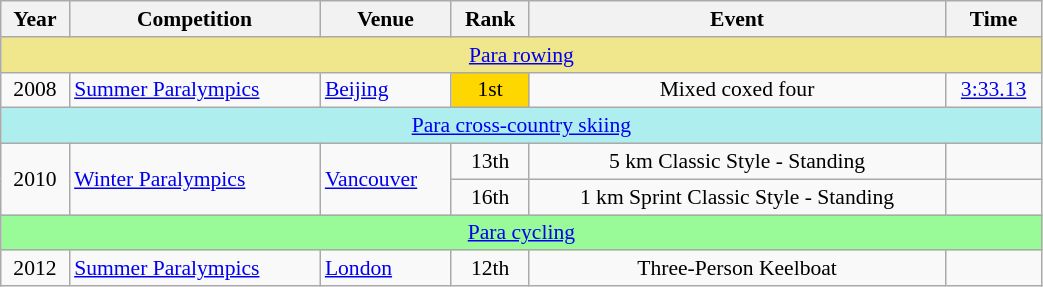<table class="wikitable" width=55% style="font-size:90%; text-align:center;">
<tr>
<th>Year</th>
<th>Competition</th>
<th>Venue</th>
<th>Rank</th>
<th>Event</th>
<th>Time</th>
</tr>
<tr>
<td bgcolor=Khaki colspan=13><a href='#'>Para rowing</a></td>
</tr>
<tr>
<td>2008</td>
<td align=left><a href='#'>Summer Paralympics</a></td>
<td align=left> <a href='#'>Beijing</a></td>
<td bgcolor=gold>1st</td>
<td>Mixed coxed four</td>
<td><a href='#'>3:33.13</a></td>
</tr>
<tr>
<td bgcolor=PaleTurquoise colspan=13><a href='#'>Para cross-country skiing</a></td>
</tr>
<tr>
<td rowspan=2>2010</td>
<td rowspan=2 align=left><a href='#'>Winter Paralympics</a></td>
<td rowspan=2 align=left> <a href='#'>Vancouver</a></td>
<td>13th</td>
<td>5 km Classic Style - Standing</td>
<td></td>
</tr>
<tr>
<td>16th</td>
<td>1 km Sprint Classic Style - Standing</td>
<td></td>
</tr>
<tr>
<td bgcolor=PaleGreen colspan=13><a href='#'>Para cycling</a></td>
</tr>
<tr>
<td>2012</td>
<td align=left><a href='#'>Summer Paralympics</a></td>
<td align=left> <a href='#'>London</a></td>
<td>12th</td>
<td>Three-Person Keelboat</td>
<td></td>
</tr>
</table>
